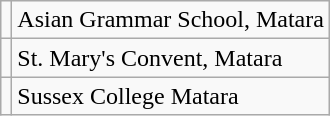<table class="wikitable">
<tr>
<td></td>
<td>Asian Grammar School, Matara</td>
</tr>
<tr>
<td></td>
<td>St. Mary's Convent, Matara</td>
</tr>
<tr>
<td></td>
<td>Sussex College Matara</td>
</tr>
</table>
